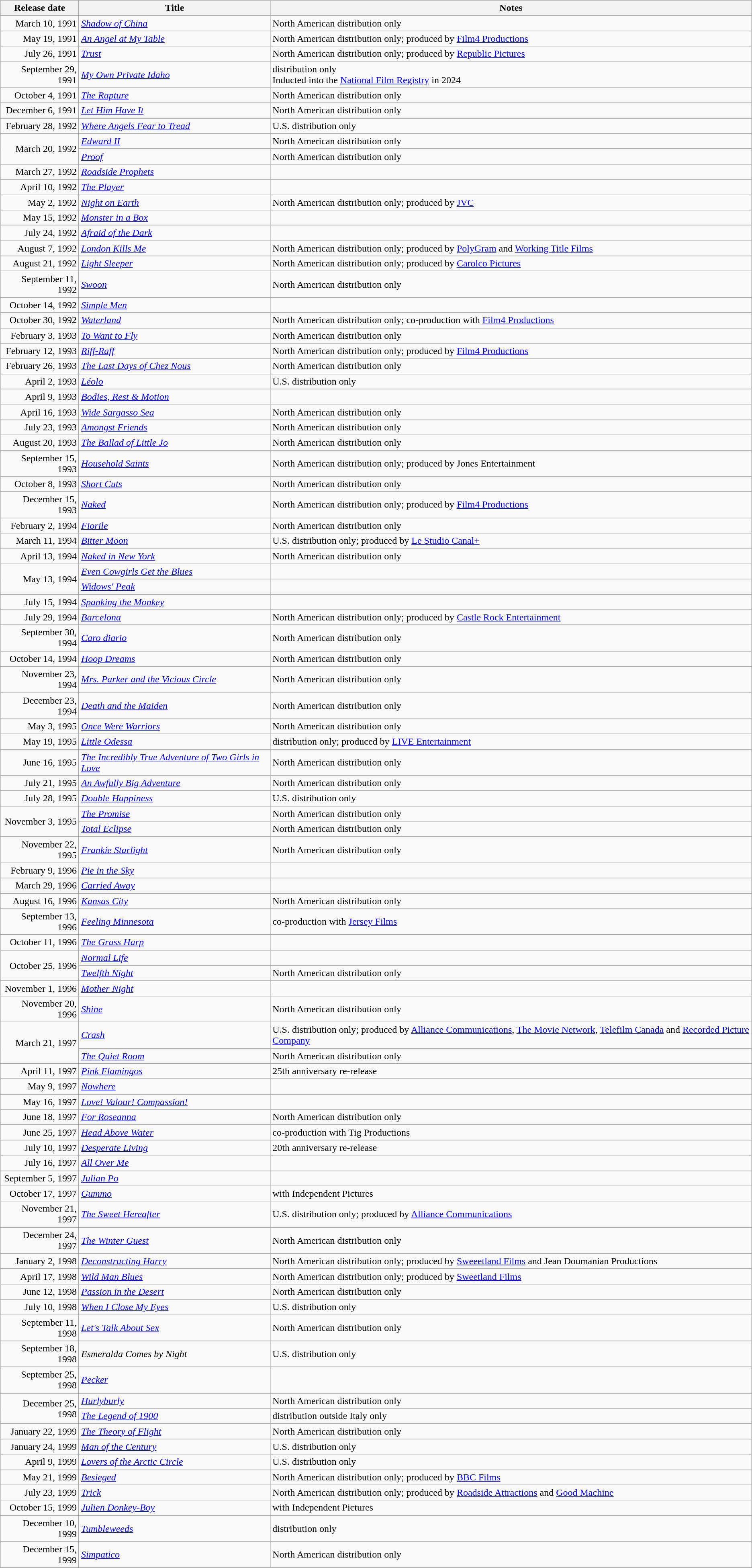<table class="wikitable sortable">
<tr>
<th>Release date</th>
<th>Title</th>
<th>Notes</th>
</tr>
<tr>
<td align="right">March 10, 1991</td>
<td><em><a href='#'>Shadow of China</a></em></td>
<td>North American distribution only</td>
</tr>
<tr>
<td align="right">May 19, 1991</td>
<td><em><a href='#'>An Angel at My Table</a></em></td>
<td>North American distribution only; produced by <a href='#'>Film4 Productions</a></td>
</tr>
<tr>
<td align="right">July 26, 1991</td>
<td><em><a href='#'>Trust</a></em></td>
<td>North American distribution only; produced by <a href='#'>Republic Pictures</a></td>
</tr>
<tr>
<td align="right">September 29, 1991</td>
<td><em><a href='#'>My Own Private Idaho</a></em></td>
<td>distribution only<br>Inducted into the <a href='#'>National Film Registry</a> in 2024</td>
</tr>
<tr>
<td align="right">October 4, 1991</td>
<td><em><a href='#'>The Rapture</a></em></td>
<td>North American distribution only</td>
</tr>
<tr>
<td align="right">December 6, 1991</td>
<td><em><a href='#'>Let Him Have It</a></em></td>
<td>North American distribution only</td>
</tr>
<tr>
<td align="right">February 28, 1992</td>
<td><em><a href='#'>Where Angels Fear to Tread</a></em></td>
<td>U.S. distribution only</td>
</tr>
<tr>
<td align="right" rowspan=2>March 20, 1992</td>
<td><em><a href='#'>Edward II</a></em></td>
<td>North American distribution only</td>
</tr>
<tr>
<td><em><a href='#'>Proof</a></em></td>
<td>North American distribution only</td>
</tr>
<tr>
<td align="right">March 27, 1992</td>
<td><em><a href='#'>Roadside Prophets</a></em></td>
<td></td>
</tr>
<tr>
<td align="right">April 10, 1992</td>
<td><em><a href='#'>The Player</a></em></td>
<td></td>
</tr>
<tr>
<td align="right">May 2, 1992</td>
<td><em><a href='#'>Night on Earth</a></em></td>
<td>North American distribution only; produced by <a href='#'>JVC</a></td>
</tr>
<tr>
<td align="right">May 15, 1992</td>
<td><em><a href='#'>Monster in a Box</a></em></td>
<td></td>
</tr>
<tr>
<td align="right">July 24, 1992</td>
<td><em><a href='#'>Afraid of the Dark</a></em></td>
<td></td>
</tr>
<tr>
<td align="right">August 7, 1992</td>
<td><em><a href='#'>London Kills Me</a></em></td>
<td>North American distribution only; produced by <a href='#'>PolyGram</a> and <a href='#'>Working Title Films</a></td>
</tr>
<tr>
<td align="right">August 21, 1992</td>
<td><em><a href='#'>Light Sleeper</a></em></td>
<td>North American distribution only; produced by <a href='#'>Carolco Pictures</a></td>
</tr>
<tr>
<td align="right">September 11, 1992</td>
<td><em><a href='#'>Swoon</a></em></td>
<td>North American distribution only</td>
</tr>
<tr>
<td align="right">October 14, 1992</td>
<td><em><a href='#'>Simple Men</a></em></td>
<td></td>
</tr>
<tr>
<td align="right">October 30, 1992</td>
<td><em><a href='#'>Waterland</a></em></td>
<td>North American distribution only; co-production with <a href='#'>Film4 Productions</a></td>
</tr>
<tr>
<td align="right">February 3, 1993</td>
<td><em><a href='#'>To Want to Fly</a></em></td>
<td>North American distribution only</td>
</tr>
<tr>
<td align="right">February 12, 1993</td>
<td><em><a href='#'>Riff-Raff</a></em></td>
<td>North American distribution only; produced by <a href='#'>Film4 Productions</a></td>
</tr>
<tr>
<td align="right">February 26, 1993</td>
<td><em><a href='#'>The Last Days of Chez Nous</a></em></td>
<td>North American distribution only</td>
</tr>
<tr>
<td align="right">April 2, 1993</td>
<td><em><a href='#'>Léolo</a></em></td>
<td>U.S. distribution only</td>
</tr>
<tr>
<td align="right">April 9, 1993</td>
<td><em><a href='#'>Bodies, Rest & Motion</a></em></td>
<td></td>
</tr>
<tr>
<td align="right">April 16, 1993</td>
<td><em><a href='#'>Wide Sargasso Sea</a></em></td>
<td>North American distribution only</td>
</tr>
<tr>
<td align="right">July 23, 1993</td>
<td><em><a href='#'>Amongst Friends</a></em></td>
<td>North American distribution only</td>
</tr>
<tr>
<td align="right">August 20, 1993</td>
<td><em><a href='#'>The Ballad of Little Jo</a></em></td>
<td>North American distribution only</td>
</tr>
<tr>
<td align="right">September 15, 1993</td>
<td><em><a href='#'>Household Saints</a></em></td>
<td>North American distribution only; produced by Jones Entertainment</td>
</tr>
<tr>
<td align="right">October 8, 1993</td>
<td><em><a href='#'>Short Cuts</a></em></td>
<td>North American distribution only</td>
</tr>
<tr>
<td align="right">December 15, 1993</td>
<td><em><a href='#'>Naked</a></em></td>
<td>North American distribution only; produced by <a href='#'>Film4 Productions</a></td>
</tr>
<tr>
<td align="right">February 2, 1994</td>
<td><em><a href='#'>Fiorile</a></em></td>
<td>North American distribution only</td>
</tr>
<tr>
<td align="right">March 11, 1994</td>
<td><em><a href='#'>Bitter Moon</a></em></td>
<td>U.S. distribution only; produced by <a href='#'>Le Studio Canal+</a></td>
</tr>
<tr>
<td align="right">April 13, 1994</td>
<td><em><a href='#'>Naked in New York</a></em></td>
<td>North American distribution only</td>
</tr>
<tr>
<td align="right" rowspan=2>May 13, 1994</td>
<td><em><a href='#'>Even Cowgirls Get the Blues</a></em></td>
<td></td>
</tr>
<tr>
<td><em><a href='#'>Widows' Peak</a></em></td>
<td></td>
</tr>
<tr>
<td align="right">July 15, 1994</td>
<td><em><a href='#'>Spanking the Monkey</a></em></td>
<td></td>
</tr>
<tr>
<td align="right">July 29, 1994</td>
<td><em><a href='#'>Barcelona</a></em></td>
<td>North American distribution only; produced by <a href='#'>Castle Rock Entertainment</a></td>
</tr>
<tr>
<td align="right">September 30, 1994</td>
<td><em><a href='#'>Caro diario</a></em></td>
<td>North American distribution only</td>
</tr>
<tr>
<td align="right">October 14, 1994</td>
<td><em><a href='#'>Hoop Dreams</a></em></td>
<td>North American distribution only</td>
</tr>
<tr>
<td align="right">November 23, 1994</td>
<td><em><a href='#'>Mrs. Parker and the Vicious Circle</a></em></td>
<td>North American distribution only</td>
</tr>
<tr>
<td align="right">December 23, 1994</td>
<td><em><a href='#'>Death and the Maiden</a></em></td>
<td>North American distribution only</td>
</tr>
<tr>
<td align="right">May 3, 1995</td>
<td><em><a href='#'>Once Were Warriors</a></em></td>
<td>North American distribution only</td>
</tr>
<tr>
<td align="right">May 19, 1995</td>
<td><em><a href='#'>Little Odessa</a></em></td>
<td>distribution only; produced by <a href='#'>LIVE Entertainment</a></td>
</tr>
<tr>
<td align="right">June 16, 1995</td>
<td><em><a href='#'>The Incredibly True Adventure of Two Girls in Love</a></em></td>
<td>North American distribution only</td>
</tr>
<tr>
<td align="right">July 21, 1995</td>
<td><em><a href='#'>An Awfully Big Adventure</a></em></td>
<td>North American distribution only</td>
</tr>
<tr>
<td align="right">July 28, 1995</td>
<td><em><a href='#'>Double Happiness</a></em></td>
<td>U.S. distribution only</td>
</tr>
<tr>
<td align="right" rowspan=2>November 3, 1995</td>
<td><em><a href='#'>The Promise</a></em></td>
<td>North American distribution only</td>
</tr>
<tr>
<td><em><a href='#'>Total Eclipse</a></em></td>
<td>North American distribution only</td>
</tr>
<tr>
<td align="right">November 22, 1995</td>
<td><em><a href='#'>Frankie Starlight</a></em></td>
<td>North American distribution only</td>
</tr>
<tr>
<td align="right">February 9, 1996</td>
<td><em><a href='#'>Pie in the Sky</a></em></td>
<td></td>
</tr>
<tr>
<td align="right">March 29, 1996</td>
<td><em><a href='#'>Carried Away</a></em></td>
<td></td>
</tr>
<tr>
<td align="right">August 16, 1996</td>
<td><em><a href='#'>Kansas City</a></em></td>
<td>North American distribution only</td>
</tr>
<tr>
<td align="right">September 13, 1996</td>
<td><em><a href='#'>Feeling Minnesota</a></em></td>
<td>co-production with <a href='#'>Jersey Films</a></td>
</tr>
<tr>
<td align="right">October 11, 1996</td>
<td><em><a href='#'>The Grass Harp</a></em></td>
<td></td>
</tr>
<tr>
<td align="right" rowspan=2>October 25, 1996</td>
<td><em><a href='#'>Normal Life</a></em></td>
<td></td>
</tr>
<tr>
<td><em><a href='#'>Twelfth Night</a></em></td>
<td>North American distribution only</td>
</tr>
<tr>
<td align="right">November 1, 1996</td>
<td><em><a href='#'>Mother Night</a></em></td>
<td></td>
</tr>
<tr>
<td align="right">November 20, 1996</td>
<td><em><a href='#'>Shine</a></em></td>
<td>North American distribution only</td>
</tr>
<tr>
<td align="right" rowspan=2>March 21, 1997</td>
<td><em><a href='#'>Crash</a></em></td>
<td>U.S. distribution only; produced by <a href='#'>Alliance Communications</a>, <a href='#'>The Movie Network</a>, <a href='#'>Telefilm Canada</a> and <a href='#'>Recorded Picture Company</a></td>
</tr>
<tr>
<td><em><a href='#'>The Quiet Room</a></em></td>
<td>North American distribution only</td>
</tr>
<tr>
<td align="right">April 11, 1997</td>
<td><em><a href='#'>Pink Flamingos</a></em></td>
<td>25th anniversary re-release</td>
</tr>
<tr>
<td align="right">May 9, 1997</td>
<td><em><a href='#'>Nowhere</a></em></td>
<td></td>
</tr>
<tr>
<td align="right">May 16, 1997</td>
<td><em><a href='#'>Love! Valour! Compassion!</a></em></td>
<td></td>
</tr>
<tr>
<td align="right">June 18, 1997</td>
<td><em><a href='#'>For Roseanna</a></em></td>
<td>North American distribution only</td>
</tr>
<tr>
<td align="right">June 25, 1997</td>
<td><em><a href='#'>Head Above Water</a></em></td>
<td>co-production with Tig Productions</td>
</tr>
<tr>
<td align="right">July 10, 1997</td>
<td><em><a href='#'>Desperate Living</a></em></td>
<td>20th anniversary re-release</td>
</tr>
<tr>
<td align="right">July 16, 1997</td>
<td><em><a href='#'>All Over Me</a></em></td>
<td></td>
</tr>
<tr>
<td align="right">September 5, 1997</td>
<td><em><a href='#'>Julian Po</a></em></td>
<td></td>
</tr>
<tr>
<td align="right">October 17, 1997</td>
<td><em><a href='#'>Gummo</a></em></td>
<td>with Independent Pictures</td>
</tr>
<tr>
<td align="right">November 21, 1997</td>
<td><em><a href='#'>The Sweet Hereafter</a></em></td>
<td>U.S. distribution only; produced by <a href='#'>Alliance Communications</a></td>
</tr>
<tr>
<td align="right">December 24, 1997</td>
<td><em><a href='#'>The Winter Guest</a></em></td>
<td>North American distribution only</td>
</tr>
<tr>
<td align="right">January 2, 1998</td>
<td><em><a href='#'>Deconstructing Harry</a></em></td>
<td>North American distribution only; produced by <a href='#'>Sweeetland Films</a> and Jean Doumanian Productions</td>
</tr>
<tr>
<td align="right">April 17, 1998</td>
<td><em><a href='#'>Wild Man Blues</a></em></td>
<td>North American distribution only; produced by <a href='#'>Sweetland Films</a></td>
</tr>
<tr>
<td align="right">June 12, 1998</td>
<td><em><a href='#'>Passion in the Desert</a></em></td>
<td>North American distribution only</td>
</tr>
<tr>
<td align="right">July 10, 1998</td>
<td><em><a href='#'>When I Close My Eyes</a></em></td>
<td>U.S. distribution only</td>
</tr>
<tr>
<td align="right">September 11, 1998</td>
<td><em><a href='#'>Let's Talk About Sex</a></em></td>
<td>North American distribution only</td>
</tr>
<tr>
<td align="right">September 18, 1998</td>
<td><em>Esmeralda Comes by Night</em></td>
<td>U.S. distribution only</td>
</tr>
<tr>
<td align="right">September 25, 1998</td>
<td><em><a href='#'>Pecker</a></em></td>
<td></td>
</tr>
<tr>
<td align="right" rowspan=2>December 25, 1998</td>
<td><em><a href='#'>Hurlyburly</a></em></td>
<td>North American distribution only</td>
</tr>
<tr>
<td><em><a href='#'>The Legend of 1900</a></em></td>
<td>distribution outside Italy only</td>
</tr>
<tr>
<td align="right">January 22, 1999</td>
<td><em><a href='#'>The Theory of Flight</a></em></td>
<td>North American distribution only</td>
</tr>
<tr>
<td align="right">January 24, 1999</td>
<td><em><a href='#'>Man of the Century</a></em></td>
<td>U.S. distribution only</td>
</tr>
<tr>
<td align="right">April 9, 1999</td>
<td><em><a href='#'>Lovers of the Arctic Circle</a></em></td>
<td>U.S. distribution only</td>
</tr>
<tr>
<td align="right">May 21, 1999</td>
<td><em><a href='#'>Besieged</a></em></td>
<td>North American distribution only; produced by <a href='#'>BBC Films</a></td>
</tr>
<tr>
<td align="right">July 23, 1999</td>
<td><em><a href='#'>Trick</a></em></td>
<td>North American distribution only; produced by <a href='#'>Roadside Attractions</a> and <a href='#'>Good Machine</a></td>
</tr>
<tr>
<td align="right">October 15, 1999</td>
<td><em><a href='#'>Julien Donkey-Boy</a></em></td>
<td>with Independent Pictures</td>
</tr>
<tr>
<td align="right">December 10, 1999</td>
<td><em><a href='#'>Tumbleweeds</a></em></td>
<td>distribution only</td>
</tr>
<tr>
<td align="right">December 15, 1999</td>
<td><em><a href='#'>Simpatico</a></em></td>
<td>North American distribution only</td>
</tr>
</table>
